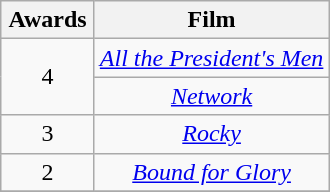<table class="wikitable" rowspan="2" style="text-align:center;">
<tr>
<th scope="col" style="width:55px;">Awards</th>
<th scope="col" style="text-align:center;">Film</th>
</tr>
<tr>
<td rowspan=2, style="text-align:center">4</td>
<td><em><a href='#'>All the President's Men</a></em></td>
</tr>
<tr>
<td><em><a href='#'>Network</a></em></td>
</tr>
<tr>
<td rowspan=1, style="text-align:center">3</td>
<td><em><a href='#'>Rocky</a></em></td>
</tr>
<tr>
<td rowspan=1, style="text-align:center">2</td>
<td><em><a href='#'>Bound for Glory</a></em></td>
</tr>
<tr>
</tr>
</table>
